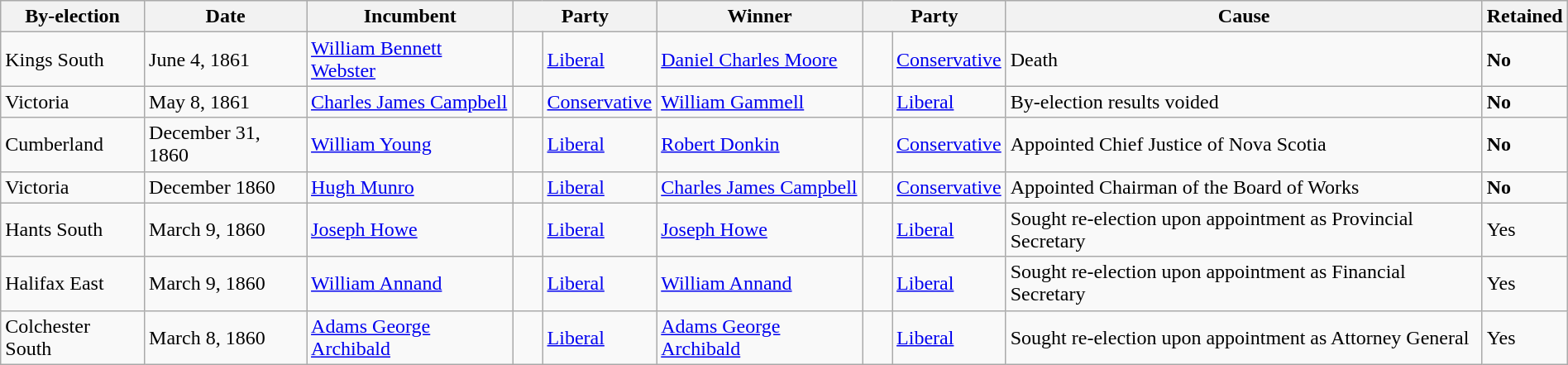<table class=wikitable style="width:100%">
<tr>
<th>By-election</th>
<th>Date</th>
<th>Incumbent</th>
<th colspan=2>Party</th>
<th>Winner</th>
<th colspan=2>Party</th>
<th>Cause</th>
<th>Retained</th>
</tr>
<tr>
<td>Kings South</td>
<td>June 4, 1861</td>
<td><a href='#'>William Bennett Webster</a></td>
<td>    </td>
<td><a href='#'>Liberal</a></td>
<td><a href='#'>Daniel Charles Moore</a></td>
<td>    </td>
<td><a href='#'>Conservative</a></td>
<td>Death</td>
<td><strong>No</strong></td>
</tr>
<tr>
<td>Victoria</td>
<td>May 8, 1861</td>
<td><a href='#'>Charles James Campbell</a></td>
<td>    </td>
<td><a href='#'>Conservative</a></td>
<td><a href='#'>William Gammell</a></td>
<td>    </td>
<td><a href='#'>Liberal</a></td>
<td>By-election results voided</td>
<td><strong>No</strong></td>
</tr>
<tr>
<td>Cumberland</td>
<td>December 31, 1860</td>
<td><a href='#'>William Young</a></td>
<td>    </td>
<td><a href='#'>Liberal</a></td>
<td><a href='#'>Robert Donkin</a></td>
<td>    </td>
<td><a href='#'>Conservative</a></td>
<td>Appointed Chief Justice of Nova Scotia</td>
<td><strong>No</strong></td>
</tr>
<tr>
<td>Victoria</td>
<td>December 1860</td>
<td><a href='#'>Hugh Munro</a></td>
<td>    </td>
<td><a href='#'>Liberal</a></td>
<td><a href='#'>Charles James Campbell</a></td>
<td>    </td>
<td><a href='#'>Conservative</a></td>
<td>Appointed Chairman of the Board of Works</td>
<td><strong>No</strong></td>
</tr>
<tr>
<td>Hants South</td>
<td>March 9, 1860</td>
<td><a href='#'>Joseph Howe</a></td>
<td>    </td>
<td><a href='#'>Liberal</a></td>
<td><a href='#'>Joseph Howe</a></td>
<td>    </td>
<td><a href='#'>Liberal</a></td>
<td>Sought re-election upon appointment as Provincial Secretary</td>
<td>Yes</td>
</tr>
<tr>
<td>Halifax East</td>
<td>March 9, 1860</td>
<td><a href='#'>William Annand</a></td>
<td>    </td>
<td><a href='#'>Liberal</a></td>
<td><a href='#'>William Annand</a></td>
<td>    </td>
<td><a href='#'>Liberal</a></td>
<td>Sought re-election upon appointment as Financial Secretary</td>
<td>Yes</td>
</tr>
<tr>
<td>Colchester South</td>
<td>March 8, 1860</td>
<td><a href='#'>Adams George Archibald</a></td>
<td>    </td>
<td><a href='#'>Liberal</a></td>
<td><a href='#'>Adams George Archibald</a></td>
<td>    </td>
<td><a href='#'>Liberal</a></td>
<td>Sought re-election upon appointment as Attorney General</td>
<td>Yes</td>
</tr>
</table>
